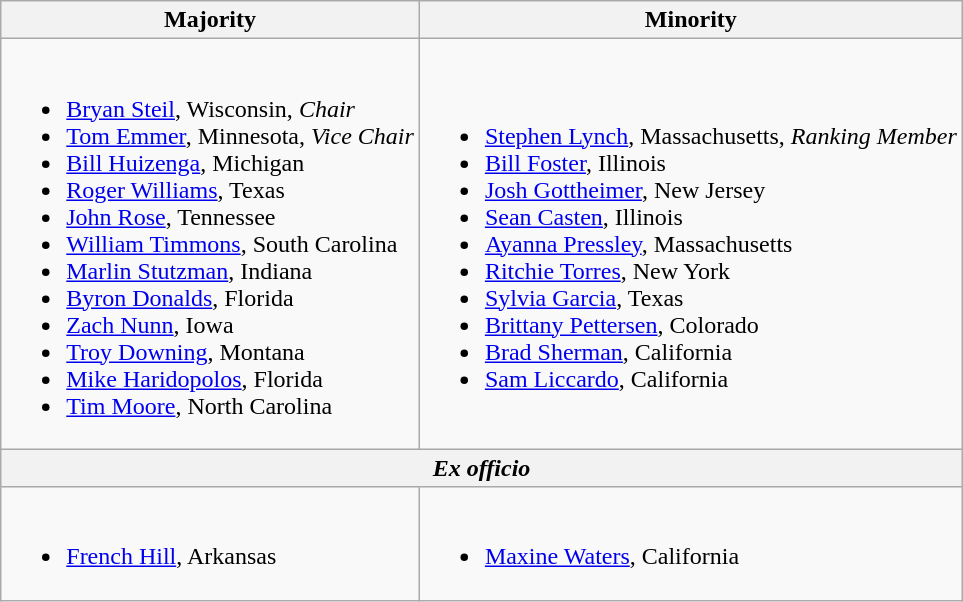<table class=wikitable>
<tr>
<th>Majority</th>
<th>Minority</th>
</tr>
<tr>
<td><br><ul><li><a href='#'>Bryan Steil</a>, Wisconsin, <em>Chair</em></li><li><a href='#'>Tom Emmer</a>, Minnesota, <em>Vice Chair</em></li><li><a href='#'>Bill Huizenga</a>, Michigan</li><li><a href='#'>Roger Williams</a>, Texas</li><li><a href='#'>John Rose</a>, Tennessee</li><li><a href='#'>William Timmons</a>, South Carolina</li><li><a href='#'>Marlin Stutzman</a>, Indiana</li><li><a href='#'>Byron Donalds</a>, Florida</li><li><a href='#'>Zach Nunn</a>, Iowa</li><li><a href='#'>Troy Downing</a>, Montana</li><li><a href='#'>Mike Haridopolos</a>, Florida</li><li><a href='#'>Tim Moore</a>, North Carolina</li></ul></td>
<td><br><ul><li><a href='#'>Stephen Lynch</a>, Massachusetts, <em>Ranking Member</em></li><li><a href='#'>Bill Foster</a>, Illinois</li><li><a href='#'>Josh Gottheimer</a>, New Jersey</li><li><a href='#'>Sean Casten</a>, Illinois</li><li><a href='#'>Ayanna Pressley</a>, Massachusetts</li><li><a href='#'>Ritchie Torres</a>, New York</li><li><a href='#'>Sylvia Garcia</a>, Texas</li><li><a href='#'>Brittany Pettersen</a>, Colorado</li><li><a href='#'>Brad Sherman</a>, California</li><li><a href='#'>Sam Liccardo</a>, California</li></ul></td>
</tr>
<tr>
<th colspan=2><em>Ex officio</em></th>
</tr>
<tr>
<td><br><ul><li><a href='#'>French Hill</a>, Arkansas</li></ul></td>
<td><br><ul><li><a href='#'>Maxine Waters</a>, California</li></ul></td>
</tr>
</table>
